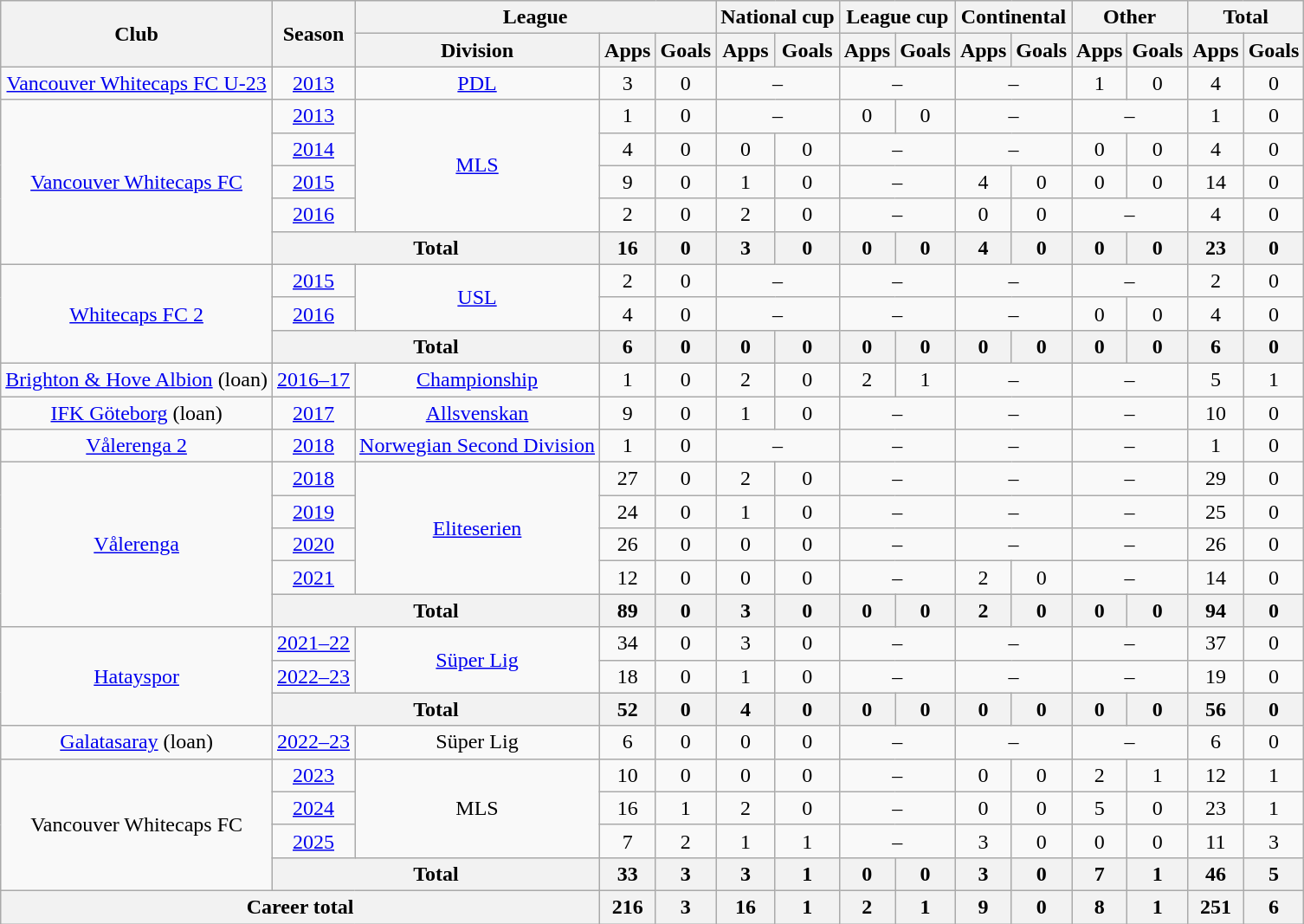<table class="wikitable" style="text-align:center">
<tr>
<th rowspan="2">Club</th>
<th rowspan="2">Season</th>
<th colspan="3">League</th>
<th colspan="2">National cup</th>
<th colspan="2">League cup</th>
<th colspan="2">Continental</th>
<th colspan="2">Other</th>
<th colspan="2">Total</th>
</tr>
<tr>
<th>Division</th>
<th>Apps</th>
<th>Goals</th>
<th>Apps</th>
<th>Goals</th>
<th>Apps</th>
<th>Goals</th>
<th>Apps</th>
<th>Goals</th>
<th>Apps</th>
<th>Goals</th>
<th>Apps</th>
<th>Goals</th>
</tr>
<tr>
<td><a href='#'>Vancouver Whitecaps FC U-23</a></td>
<td><a href='#'>2013</a></td>
<td><a href='#'>PDL</a></td>
<td>3</td>
<td>0</td>
<td colspan="2">–</td>
<td colspan="2">–</td>
<td colspan="2">–</td>
<td>1</td>
<td>0</td>
<td>4</td>
<td>0</td>
</tr>
<tr>
<td rowspan="5"><a href='#'>Vancouver Whitecaps FC</a></td>
<td><a href='#'>2013</a></td>
<td rowspan="4"><a href='#'>MLS</a></td>
<td>1</td>
<td>0</td>
<td colspan="2">–</td>
<td>0</td>
<td>0</td>
<td colspan="2">–</td>
<td colspan="2">–</td>
<td>1</td>
<td>0</td>
</tr>
<tr>
<td><a href='#'>2014</a></td>
<td>4</td>
<td>0</td>
<td>0</td>
<td>0</td>
<td colspan="2">–</td>
<td colspan="2">–</td>
<td>0</td>
<td>0</td>
<td>4</td>
<td>0</td>
</tr>
<tr>
<td><a href='#'>2015</a></td>
<td>9</td>
<td>0</td>
<td>1</td>
<td>0</td>
<td colspan="2">–</td>
<td>4</td>
<td>0</td>
<td>0</td>
<td>0</td>
<td>14</td>
<td>0</td>
</tr>
<tr>
<td><a href='#'>2016</a></td>
<td>2</td>
<td>0</td>
<td>2</td>
<td>0</td>
<td colspan="2">–</td>
<td>0</td>
<td>0</td>
<td colspan="2">–</td>
<td>4</td>
<td>0</td>
</tr>
<tr>
<th colspan="2">Total</th>
<th>16</th>
<th>0</th>
<th>3</th>
<th>0</th>
<th>0</th>
<th>0</th>
<th>4</th>
<th>0</th>
<th>0</th>
<th>0</th>
<th>23</th>
<th>0</th>
</tr>
<tr>
<td rowspan="3"><a href='#'>Whitecaps FC 2</a></td>
<td><a href='#'>2015</a></td>
<td rowspan="2"><a href='#'>USL</a></td>
<td>2</td>
<td>0</td>
<td colspan="2">–</td>
<td colspan="2">–</td>
<td colspan="2">–</td>
<td colspan="2">–</td>
<td>2</td>
<td>0</td>
</tr>
<tr>
<td><a href='#'>2016</a></td>
<td>4</td>
<td>0</td>
<td colspan="2">–</td>
<td colspan="2">–</td>
<td colspan="2">–</td>
<td>0</td>
<td>0</td>
<td>4</td>
<td>0</td>
</tr>
<tr>
<th colspan="2">Total</th>
<th>6</th>
<th>0</th>
<th>0</th>
<th>0</th>
<th>0</th>
<th>0</th>
<th>0</th>
<th>0</th>
<th>0</th>
<th>0</th>
<th>6</th>
<th>0</th>
</tr>
<tr>
<td><a href='#'>Brighton & Hove Albion</a> (loan)</td>
<td><a href='#'>2016–17</a></td>
<td><a href='#'>Championship</a></td>
<td>1</td>
<td>0</td>
<td>2</td>
<td>0</td>
<td>2</td>
<td>1</td>
<td colspan="2">–</td>
<td colspan="2">–</td>
<td>5</td>
<td>1</td>
</tr>
<tr>
<td><a href='#'>IFK Göteborg</a> (loan)</td>
<td><a href='#'>2017</a></td>
<td><a href='#'>Allsvenskan</a></td>
<td>9</td>
<td>0</td>
<td>1</td>
<td>0</td>
<td colspan="2">–</td>
<td colspan="2">–</td>
<td colspan="2">–</td>
<td>10</td>
<td>0</td>
</tr>
<tr>
<td><a href='#'>Vålerenga 2</a></td>
<td><a href='#'>2018</a></td>
<td><a href='#'>Norwegian Second Division</a></td>
<td>1</td>
<td>0</td>
<td colspan="2">–</td>
<td colspan="2">–</td>
<td colspan="2">–</td>
<td colspan="2">–</td>
<td>1</td>
<td>0</td>
</tr>
<tr>
<td rowspan="5"><a href='#'>Vålerenga</a></td>
<td><a href='#'>2018</a></td>
<td rowspan="4"><a href='#'>Eliteserien</a></td>
<td>27</td>
<td>0</td>
<td>2</td>
<td>0</td>
<td colspan="2">–</td>
<td colspan="2">–</td>
<td colspan="2">–</td>
<td>29</td>
<td>0</td>
</tr>
<tr>
<td><a href='#'>2019</a></td>
<td>24</td>
<td>0</td>
<td>1</td>
<td>0</td>
<td colspan="2">–</td>
<td colspan="2">–</td>
<td colspan="2">–</td>
<td>25</td>
<td>0</td>
</tr>
<tr>
<td><a href='#'>2020</a></td>
<td>26</td>
<td>0</td>
<td>0</td>
<td>0</td>
<td colspan="2">–</td>
<td colspan="2">–</td>
<td colspan="2">–</td>
<td>26</td>
<td>0</td>
</tr>
<tr>
<td><a href='#'>2021</a></td>
<td>12</td>
<td>0</td>
<td>0</td>
<td>0</td>
<td colspan="2">–</td>
<td>2</td>
<td>0</td>
<td colspan="2">–</td>
<td>14</td>
<td>0</td>
</tr>
<tr>
<th colspan="2">Total</th>
<th>89</th>
<th>0</th>
<th>3</th>
<th>0</th>
<th>0</th>
<th>0</th>
<th>2</th>
<th>0</th>
<th>0</th>
<th>0</th>
<th>94</th>
<th>0</th>
</tr>
<tr>
<td rowspan="3"><a href='#'>Hatayspor</a></td>
<td><a href='#'>2021–22</a></td>
<td rowspan="2"><a href='#'>Süper Lig</a></td>
<td>34</td>
<td>0</td>
<td>3</td>
<td>0</td>
<td colspan="2">–</td>
<td colspan="2">–</td>
<td colspan="2">–</td>
<td>37</td>
<td>0</td>
</tr>
<tr>
<td><a href='#'>2022–23</a></td>
<td>18</td>
<td>0</td>
<td>1</td>
<td>0</td>
<td colspan="2">–</td>
<td colspan="2">–</td>
<td colspan="2">–</td>
<td>19</td>
<td>0</td>
</tr>
<tr>
<th colspan="2">Total</th>
<th>52</th>
<th>0</th>
<th>4</th>
<th>0</th>
<th>0</th>
<th>0</th>
<th>0</th>
<th>0</th>
<th>0</th>
<th>0</th>
<th>56</th>
<th>0</th>
</tr>
<tr>
<td><a href='#'>Galatasaray</a> (loan)</td>
<td><a href='#'>2022–23</a></td>
<td>Süper Lig</td>
<td>6</td>
<td>0</td>
<td>0</td>
<td>0</td>
<td colspan="2">–</td>
<td colspan="2">–</td>
<td colspan="2">–</td>
<td>6</td>
<td>0</td>
</tr>
<tr>
<td rowspan="4">Vancouver Whitecaps FC</td>
<td><a href='#'>2023</a></td>
<td rowspan="3">MLS</td>
<td>10</td>
<td>0</td>
<td>0</td>
<td>0</td>
<td colspan="2">–</td>
<td>0</td>
<td>0</td>
<td>2</td>
<td>1</td>
<td>12</td>
<td>1</td>
</tr>
<tr>
<td><a href='#'>2024</a></td>
<td>16</td>
<td>1</td>
<td>2</td>
<td>0</td>
<td colspan="2">–</td>
<td>0</td>
<td>0</td>
<td>5</td>
<td>0</td>
<td>23</td>
<td>1</td>
</tr>
<tr>
<td><a href='#'>2025</a></td>
<td>7</td>
<td>2</td>
<td>1</td>
<td>1</td>
<td colspan="2">–</td>
<td>3</td>
<td>0</td>
<td>0</td>
<td>0</td>
<td>11</td>
<td>3</td>
</tr>
<tr>
<th colspan="2">Total</th>
<th>33</th>
<th>3</th>
<th>3</th>
<th>1</th>
<th>0</th>
<th>0</th>
<th>3</th>
<th>0</th>
<th>7</th>
<th>1</th>
<th>46</th>
<th>5</th>
</tr>
<tr>
<th colspan="3">Career total</th>
<th>216</th>
<th>3</th>
<th>16</th>
<th>1</th>
<th>2</th>
<th>1</th>
<th>9</th>
<th>0</th>
<th>8</th>
<th>1</th>
<th>251</th>
<th>6</th>
</tr>
</table>
